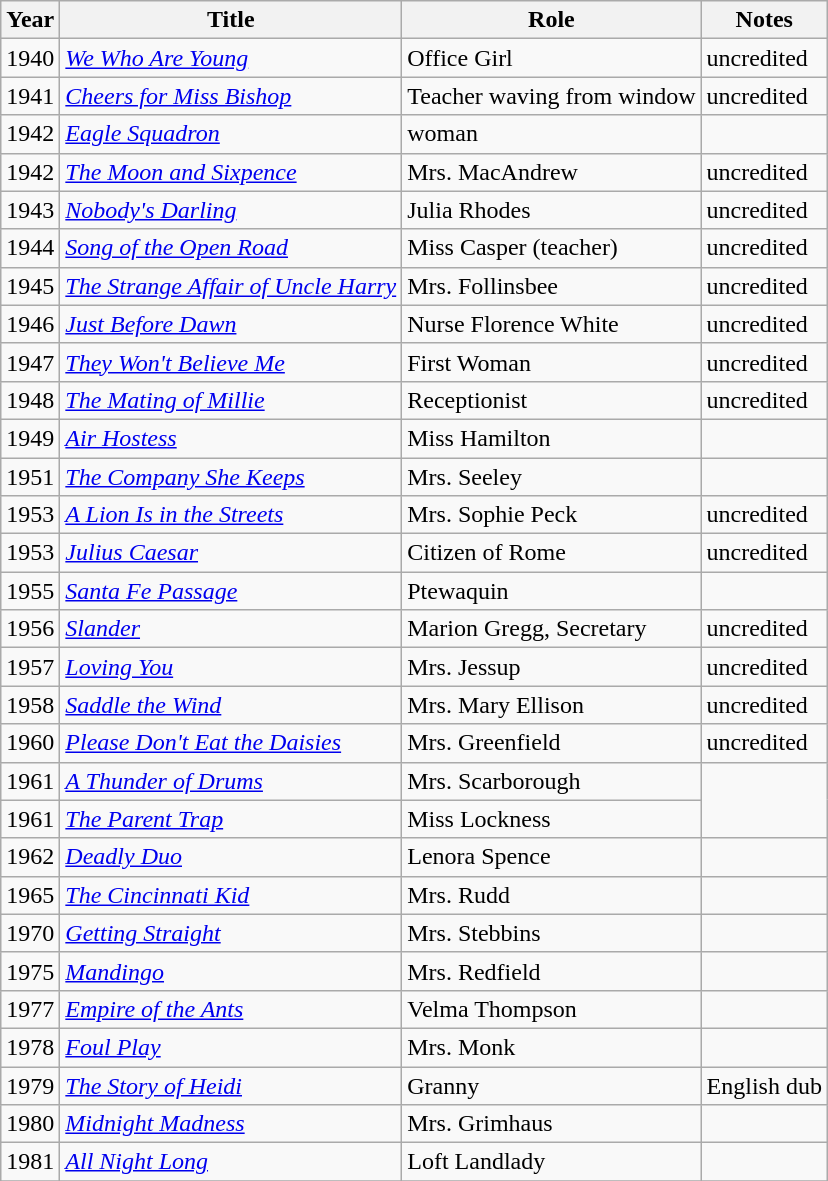<table class="wikitable sortable">
<tr>
<th>Year</th>
<th>Title</th>
<th>Role</th>
<th class="unsortable">Notes</th>
</tr>
<tr>
<td>1940</td>
<td><em><a href='#'>We Who Are Young</a></em></td>
<td>Office Girl</td>
<td>uncredited</td>
</tr>
<tr>
<td>1941</td>
<td><em><a href='#'>Cheers for Miss Bishop</a></em></td>
<td>Teacher waving from window</td>
<td>uncredited</td>
</tr>
<tr>
<td>1942</td>
<td><em><a href='#'>Eagle Squadron</a></em></td>
<td>woman</td>
<td></td>
</tr>
<tr>
<td>1942</td>
<td><em><a href='#'>The Moon and Sixpence</a></em></td>
<td>Mrs. MacAndrew</td>
<td>uncredited</td>
</tr>
<tr>
<td>1943</td>
<td><em><a href='#'>Nobody's Darling</a></em></td>
<td>Julia Rhodes</td>
<td>uncredited</td>
</tr>
<tr>
<td>1944</td>
<td><em><a href='#'>Song of the Open Road</a></em></td>
<td>Miss Casper (teacher)</td>
<td>uncredited</td>
</tr>
<tr>
<td>1945</td>
<td><em><a href='#'>The Strange Affair of Uncle Harry</a></em></td>
<td>Mrs. Follinsbee</td>
<td>uncredited</td>
</tr>
<tr>
<td>1946</td>
<td><em><a href='#'>Just Before Dawn</a></em></td>
<td>Nurse Florence White</td>
<td>uncredited</td>
</tr>
<tr>
<td>1947</td>
<td><em><a href='#'>They Won't Believe Me</a></em></td>
<td>First Woman</td>
<td>uncredited</td>
</tr>
<tr>
<td>1948</td>
<td><em><a href='#'>The Mating of Millie</a></em></td>
<td>Receptionist</td>
<td>uncredited</td>
</tr>
<tr>
<td>1949</td>
<td><em><a href='#'>Air Hostess</a></em></td>
<td>Miss Hamilton</td>
<td></td>
</tr>
<tr>
<td>1951</td>
<td><em><a href='#'>The Company She Keeps</a></em></td>
<td>Mrs. Seeley</td>
<td></td>
</tr>
<tr>
<td>1953</td>
<td><em><a href='#'>A Lion Is in the Streets</a></em></td>
<td>Mrs. Sophie Peck</td>
<td>uncredited</td>
</tr>
<tr>
<td>1953</td>
<td><em><a href='#'>Julius Caesar</a></em></td>
<td>Citizen of Rome</td>
<td>uncredited</td>
</tr>
<tr>
<td>1955</td>
<td><em><a href='#'>Santa Fe Passage</a></em></td>
<td>Ptewaquin</td>
<td></td>
</tr>
<tr>
<td>1956</td>
<td><em><a href='#'>Slander</a></em></td>
<td>Marion Gregg, Secretary</td>
<td>uncredited</td>
</tr>
<tr>
<td>1957</td>
<td><em><a href='#'>Loving You</a></em></td>
<td>Mrs. Jessup</td>
<td>uncredited</td>
</tr>
<tr>
<td>1958</td>
<td><em><a href='#'>Saddle the Wind</a></em></td>
<td>Mrs. Mary Ellison</td>
<td>uncredited</td>
</tr>
<tr>
<td>1960</td>
<td><em><a href='#'>Please Don't Eat the Daisies</a></em></td>
<td>Mrs. Greenfield</td>
<td>uncredited</td>
</tr>
<tr>
<td>1961</td>
<td><em><a href='#'>A Thunder of Drums</a></em></td>
<td>Mrs. Scarborough</td>
</tr>
<tr>
<td>1961</td>
<td><em><a href='#'>The Parent Trap</a></em></td>
<td>Miss Lockness</td>
</tr>
<tr>
<td>1962</td>
<td><em><a href='#'>Deadly Duo</a></em></td>
<td>Lenora Spence</td>
<td></td>
</tr>
<tr>
<td>1965</td>
<td><em><a href='#'>The Cincinnati Kid</a></em></td>
<td>Mrs. Rudd</td>
<td></td>
</tr>
<tr>
<td>1970</td>
<td><em><a href='#'>Getting Straight</a></em></td>
<td>Mrs. Stebbins</td>
<td></td>
</tr>
<tr>
<td>1975</td>
<td><em><a href='#'>Mandingo</a></em></td>
<td>Mrs. Redfield</td>
<td></td>
</tr>
<tr>
<td>1977</td>
<td><em><a href='#'>Empire of the Ants</a></em></td>
<td>Velma Thompson</td>
<td></td>
</tr>
<tr>
<td>1978</td>
<td><em><a href='#'>Foul Play</a></em></td>
<td>Mrs. Monk</td>
<td></td>
</tr>
<tr>
<td>1979</td>
<td><em><a href='#'>The Story of Heidi</a></em></td>
<td>Granny</td>
<td>English dub</td>
</tr>
<tr>
<td>1980</td>
<td><em><a href='#'>Midnight Madness</a></em></td>
<td>Mrs. Grimhaus</td>
<td></td>
</tr>
<tr>
<td>1981</td>
<td><em><a href='#'>All Night Long</a></em></td>
<td>Loft Landlady</td>
<td></td>
</tr>
<tr>
</tr>
</table>
